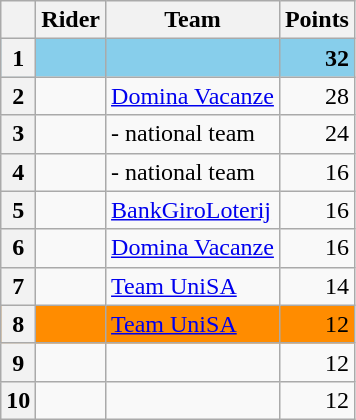<table class="wikitable">
<tr>
<th></th>
<th>Rider</th>
<th>Team</th>
<th>Points</th>
</tr>
<tr style="background:#87CEEB">
<th>1</th>
<td><strong></strong></td>
<td><strong></strong></td>
<td align=right><strong>32</strong></td>
</tr>
<tr>
<th>2</th>
<td></td>
<td><a href='#'>Domina Vacanze</a></td>
<td align=right>28</td>
</tr>
<tr>
<th>3</th>
<td></td>
<td> - national team</td>
<td align=right>24</td>
</tr>
<tr>
<th>4</th>
<td></td>
<td> - national team</td>
<td align=right>16</td>
</tr>
<tr>
<th>5</th>
<td></td>
<td><a href='#'>BankGiroLoterij</a></td>
<td align=right>16</td>
</tr>
<tr>
<th>6</th>
<td></td>
<td><a href='#'>Domina Vacanze</a></td>
<td align=right>16</td>
</tr>
<tr>
<th>7</th>
<td></td>
<td><a href='#'>Team UniSA</a></td>
<td align=right>14</td>
</tr>
<tr bgcolor="#FF8C00">
<th>8</th>
<td></td>
<td><a href='#'>Team UniSA</a></td>
<td align=right>12</td>
</tr>
<tr>
<th>9</th>
<td></td>
<td></td>
<td align=right>12</td>
</tr>
<tr>
<th>10</th>
<td></td>
<td></td>
<td align=right>12</td>
</tr>
</table>
